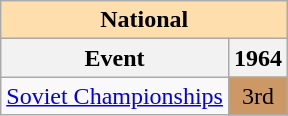<table class="wikitable" style="text-align:center">
<tr>
<th style="background-color: #ffdead; " colspan=2 align=center><strong>National</strong></th>
</tr>
<tr>
<th>Event</th>
<th>1964</th>
</tr>
<tr>
<td align=left><a href='#'>Soviet Championships</a></td>
<td bgcolor=cc9966>3rd</td>
</tr>
</table>
